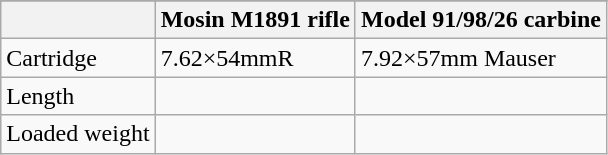<table class="wikitable">
<tr>
</tr>
<tr>
<th></th>
<th>Mosin M1891 rifle</th>
<th>Model 91/98/26 carbine</th>
</tr>
<tr>
<td>Cartridge</td>
<td>7.62×54mmR</td>
<td>7.92×57mm Mauser</td>
</tr>
<tr>
<td>Length</td>
<td></td>
<td></td>
</tr>
<tr>
<td>Loaded weight</td>
<td></td>
<td></td>
</tr>
</table>
